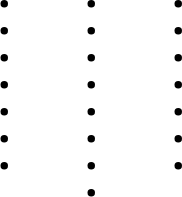<table>
<tr>
<td style="vertical-align:top; width:25%;"><br><ul><li></li><li></li><li></li><li></li><li></li><li></li><li></li></ul></td>
<td style="vertical-align:top; width:25%;"><br><ul><li></li><li></li><li></li><li></li><li></li><li></li><li></li><li></li></ul></td>
<td style="vertical-align:top; width:25%;"><br><ul><li></li><li></li><li></li><li></li><li></li><li></li><li></li></ul></td>
</tr>
</table>
